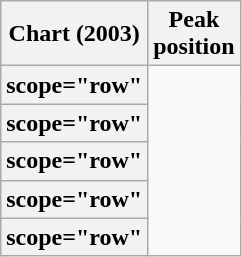<table class="wikitable sortable plainrowheaders" style="text-align:center;">
<tr>
<th scope="col">Chart (2003)</th>
<th scope="col">Peak<br>position</th>
</tr>
<tr>
<th>scope="row"</th>
</tr>
<tr>
<th>scope="row"</th>
</tr>
<tr>
<th>scope="row"</th>
</tr>
<tr>
<th>scope="row"</th>
</tr>
<tr>
<th>scope="row"</th>
</tr>
</table>
